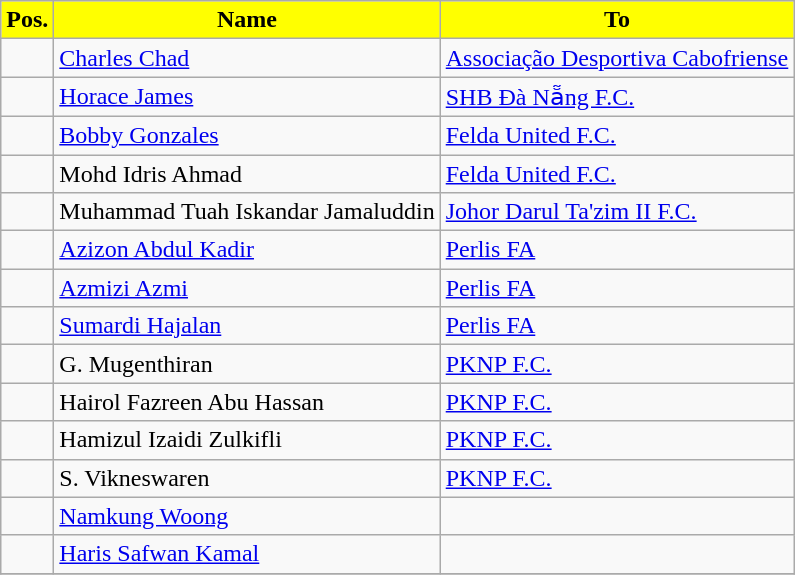<table class="wikitable sortable">
<tr>
<th style="background:Yellow; color:Black;">Pos.</th>
<th style="background:Yellow; color:Black;">Name</th>
<th style="background:Yellow; color:Black;">To</th>
</tr>
<tr>
<td></td>
<td> <a href='#'>Charles Chad</a></td>
<td> <a href='#'>Associação Desportiva Cabofriense</a></td>
</tr>
<tr>
<td></td>
<td> <a href='#'>Horace James</a></td>
<td> <a href='#'>SHB Đà Nẵng F.C.</a></td>
</tr>
<tr>
<td></td>
<td> <a href='#'>Bobby Gonzales</a></td>
<td> <a href='#'>Felda United F.C.</a></td>
</tr>
<tr>
<td></td>
<td> Mohd Idris Ahmad</td>
<td> <a href='#'>Felda United F.C.</a></td>
</tr>
<tr>
<td></td>
<td> Muhammad Tuah Iskandar Jamaluddin</td>
<td> <a href='#'>Johor Darul Ta'zim II F.C.</a></td>
</tr>
<tr>
<td></td>
<td> <a href='#'>Azizon Abdul Kadir</a></td>
<td> <a href='#'>Perlis FA</a></td>
</tr>
<tr>
<td></td>
<td> <a href='#'>Azmizi Azmi</a></td>
<td> <a href='#'>Perlis FA</a></td>
</tr>
<tr>
<td></td>
<td> <a href='#'>Sumardi Hajalan</a></td>
<td> <a href='#'>Perlis FA</a></td>
</tr>
<tr>
<td></td>
<td> G. Mugenthiran</td>
<td> <a href='#'>PKNP F.C.</a></td>
</tr>
<tr>
<td></td>
<td> Hairol Fazreen Abu Hassan</td>
<td> <a href='#'>PKNP F.C.</a></td>
</tr>
<tr>
<td></td>
<td> Hamizul Izaidi Zulkifli</td>
<td> <a href='#'>PKNP F.C.</a></td>
</tr>
<tr>
<td></td>
<td> S. Vikneswaren</td>
<td> <a href='#'>PKNP F.C.</a></td>
</tr>
<tr>
<td></td>
<td> <a href='#'>Namkung Woong</a></td>
<td></td>
</tr>
<tr>
<td></td>
<td> <a href='#'>Haris Safwan Kamal</a></td>
<td></td>
</tr>
<tr>
</tr>
</table>
